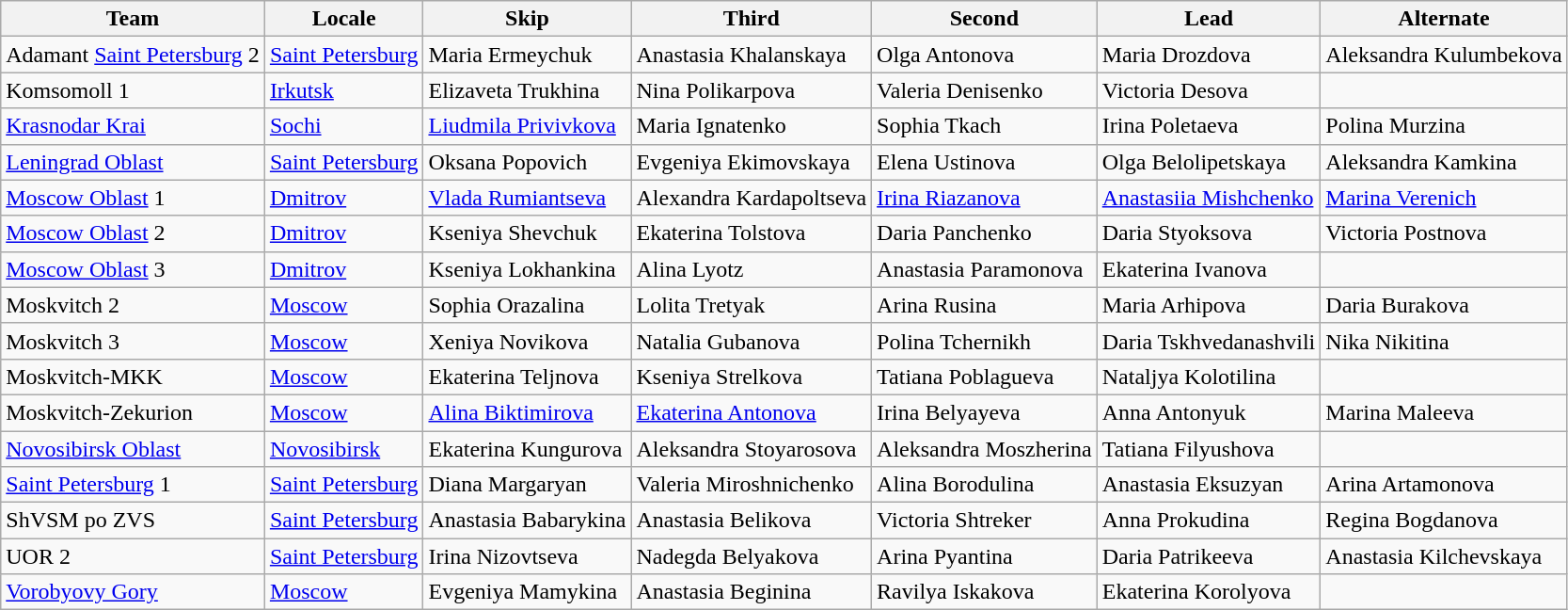<table class= "wikitable">
<tr>
<th> Team</th>
<th>Locale</th>
<th>Skip</th>
<th>Third</th>
<th>Second</th>
<th>Lead</th>
<th>Alternate</th>
</tr>
<tr>
<td>Adamant <a href='#'>Saint Petersburg</a> 2</td>
<td><a href='#'>Saint Petersburg</a></td>
<td>Maria Ermeychuk</td>
<td>Anastasia Khalanskaya</td>
<td>Olga Antonova</td>
<td>Maria Drozdova</td>
<td>Aleksandra Kulumbekova</td>
</tr>
<tr>
<td>Komsomoll 1</td>
<td><a href='#'>Irkutsk</a></td>
<td>Elizaveta Trukhina</td>
<td>Nina Polikarpova</td>
<td>Valeria Denisenko</td>
<td>Victoria Desova</td>
<td></td>
</tr>
<tr>
<td><a href='#'>Krasnodar Krai</a></td>
<td><a href='#'>Sochi</a></td>
<td><a href='#'>Liudmila Privivkova</a></td>
<td>Maria Ignatenko</td>
<td>Sophia Tkach</td>
<td>Irina Poletaeva</td>
<td>Polina Murzina</td>
</tr>
<tr>
<td><a href='#'>Leningrad Oblast</a></td>
<td><a href='#'>Saint Petersburg</a></td>
<td>Oksana Popovich</td>
<td>Evgeniya Ekimovskaya</td>
<td>Elena Ustinova</td>
<td>Olga Belolipetskaya</td>
<td>Aleksandra Kamkina</td>
</tr>
<tr>
<td><a href='#'>Moscow Oblast</a> 1</td>
<td><a href='#'>Dmitrov</a></td>
<td><a href='#'>Vlada Rumiantseva</a></td>
<td>Alexandra Kardapoltseva</td>
<td><a href='#'>Irina Riazanova</a></td>
<td><a href='#'>Anastasiia Mishchenko</a></td>
<td><a href='#'>Marina Verenich</a></td>
</tr>
<tr>
<td><a href='#'>Moscow Oblast</a> 2</td>
<td><a href='#'>Dmitrov</a></td>
<td>Kseniya Shevchuk</td>
<td>Ekaterina Tolstova</td>
<td>Daria Panchenko</td>
<td>Daria Styoksova</td>
<td>Victoria Postnova</td>
</tr>
<tr>
<td><a href='#'>Moscow Oblast</a> 3</td>
<td><a href='#'>Dmitrov</a></td>
<td>Kseniya Lokhankina</td>
<td>Alina Lyotz</td>
<td>Anastasia Paramonova</td>
<td>Ekaterina Ivanova</td>
<td></td>
</tr>
<tr>
<td>Moskvitch 2</td>
<td><a href='#'>Moscow</a></td>
<td>Sophia Orazalina</td>
<td>Lolita Tretyak</td>
<td>Arina Rusina</td>
<td>Maria Arhipova</td>
<td>Daria Burakova</td>
</tr>
<tr>
<td>Moskvitch 3</td>
<td><a href='#'>Moscow</a></td>
<td>Xeniya Novikova</td>
<td>Natalia Gubanova</td>
<td>Polina Tchernikh</td>
<td>Daria Tskhvedanashvili</td>
<td>Nika Nikitina</td>
</tr>
<tr>
<td>Moskvitch-MKK</td>
<td><a href='#'>Moscow</a></td>
<td>Ekaterina Teljnova</td>
<td>Kseniya Strelkova</td>
<td>Tatiana Poblagueva</td>
<td>Nataljya Kolotilina</td>
<td></td>
</tr>
<tr>
<td>Moskvitch-Zekurion</td>
<td><a href='#'>Moscow</a></td>
<td><a href='#'>Alina Biktimirova</a></td>
<td><a href='#'>Ekaterina Antonova</a></td>
<td>Irina Belyayeva</td>
<td>Anna Antonyuk</td>
<td>Marina Maleeva</td>
</tr>
<tr>
<td><a href='#'>Novosibirsk Oblast</a></td>
<td><a href='#'>Novosibirsk</a></td>
<td>Ekaterina Kungurova</td>
<td>Aleksandra Stoyarosova</td>
<td>Aleksandra Moszherina</td>
<td>Tatiana Filyushova</td>
<td></td>
</tr>
<tr>
<td><a href='#'>Saint Petersburg</a> 1</td>
<td><a href='#'>Saint Petersburg</a></td>
<td>Diana Margaryan</td>
<td>Valeria Miroshnichenko</td>
<td>Alina Borodulina</td>
<td>Anastasia Eksuzyan</td>
<td>Arina Artamonova</td>
</tr>
<tr>
<td>ShVSM po ZVS</td>
<td><a href='#'>Saint Petersburg</a></td>
<td>Anastasia Babarykina</td>
<td>Anastasia Belikova</td>
<td>Victoria Shtreker</td>
<td>Anna Prokudina</td>
<td>Regina Bogdanova</td>
</tr>
<tr>
<td>UOR 2</td>
<td><a href='#'>Saint Petersburg</a></td>
<td>Irina Nizovtseva</td>
<td>Nadegda Belyakova</td>
<td>Arina Pyantina</td>
<td>Daria Patrikeeva</td>
<td>Anastasia Kilchevskaya</td>
</tr>
<tr>
<td><a href='#'>Vorobyovy Gory</a></td>
<td><a href='#'>Moscow</a></td>
<td>Evgeniya Mamykina</td>
<td>Anastasia Beginina</td>
<td>Ravilya Iskakova</td>
<td>Ekaterina Korolyova</td>
<td></td>
</tr>
</table>
